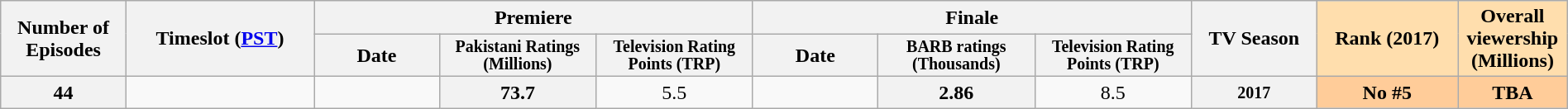<table class="wikitable plainrowheaders" style="text-align:center; width:100%;">
<tr>
<th scope="col" style="width:8%;" rowspan="2">Number of Episodes</th>
<th scope="col" style="width:12%;" rowspan="2">Timeslot (<a href='#'>PST</a>)</th>
<th scope="col" colspan=3>Premiere</th>
<th scope="col" colspan=3>Finale</th>
<th scope="col" style="width:8%;" rowspan="2">TV Season</th>
<th scope="col" style="width:9%; background:#ffdead;" rowspan="2">Rank (2017)</th>
<th scope="col" style="width:9%; background:#ffdead;" rowspan="2">Overall viewership<br>(Millions)</th>
</tr>
<tr>
<th scope="col" style="width:8%;">Date</th>
<th scope="col" span style="width:10%; font-size:smaller; line-height:100%;">Pakistani Ratings<br>(Millions)</th>
<th scope="col" span style="width:10%; font-size:smaller; line-height:100%;">Television Rating Points (TRP)</th>
<th scope="col" style="width:8%;">Date</th>
<th scope="col" span style="width:10%; font-size:smaller; line-height:100%;">BARB ratings<br>(Thousands)</th>
<th scope="col" span style="width:10%; font-size:smaller; line-height:100%;">Television Rating Points (TRP)</th>
</tr>
<tr>
<th>44</th>
<td rowspan="2"></td>
<td style="font-size:11px;line-height:110%"></td>
<th>73.7</th>
<td>5.5</td>
<td style="font-size:11px;line-height:110%"></td>
<th>2.86</th>
<td>8.5</td>
<th style="font-size:smaller">2017</th>
<th style="background:#fc9;">No #5</th>
<th style="background:#fc9;">TBA</th>
</tr>
</table>
